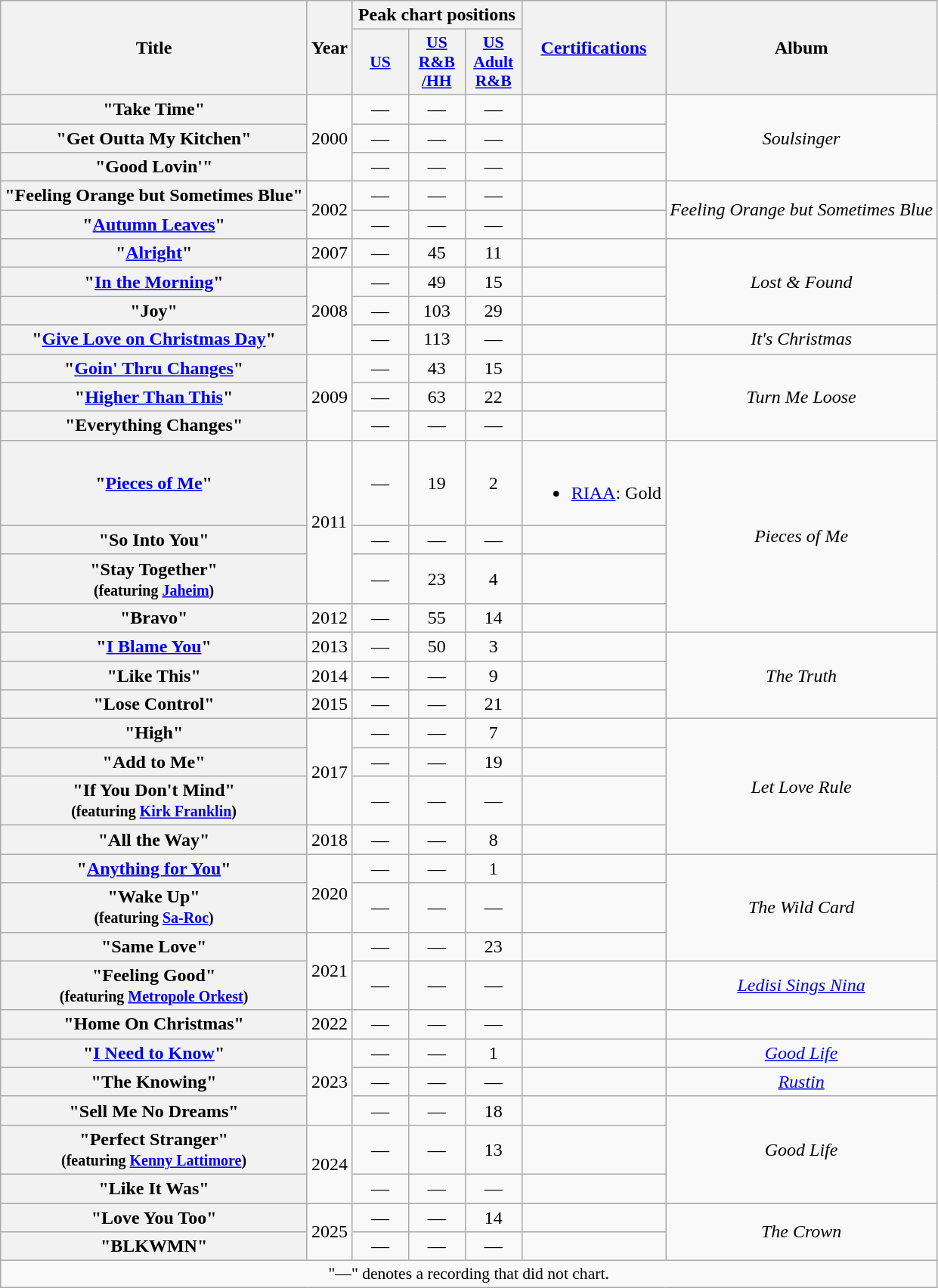<table class="wikitable plainrowheaders" style="text-align:center;">
<tr>
<th scope="col" rowspan="2">Title</th>
<th scope="col" rowspan="2">Year</th>
<th scope="col" colspan="3">Peak chart positions</th>
<th scope="col" rowspan="2"><a href='#'>Certifications</a></th>
<th scope="col" rowspan="2">Album</th>
</tr>
<tr>
<th scope="col" style="width:3em;font-size:90%;"><a href='#'>US</a><br></th>
<th scope="col" style="width:3em;font-size:90%;"><a href='#'>US<br>R&B<br>/HH</a><br></th>
<th scope="col" style="width:3em;font-size:90%;"><a href='#'>US<br>Adult R&B</a><br></th>
</tr>
<tr>
<th scope="row">"Take Time"</th>
<td align="left" rowspan="3">2000</td>
<td>—</td>
<td>—</td>
<td>—</td>
<td></td>
<td rowspan="3"><em>Soulsinger</em></td>
</tr>
<tr>
<th scope="row">"Get Outta My Kitchen"</th>
<td>—</td>
<td>—</td>
<td>—</td>
<td></td>
</tr>
<tr>
<th scope="row">"Good Lovin'"</th>
<td>—</td>
<td>—</td>
<td>—</td>
<td></td>
</tr>
<tr>
<th scope="row">"Feeling Orange but Sometimes Blue"</th>
<td align="left" rowspan="2">2002</td>
<td>—</td>
<td>—</td>
<td>—</td>
<td></td>
<td rowspan="2"><em>Feeling Orange but Sometimes Blue</em></td>
</tr>
<tr>
<th scope="row">"<a href='#'>Autumn Leaves</a>"</th>
<td>—</td>
<td>—</td>
<td>—</td>
<td></td>
</tr>
<tr>
<th scope="row">"<a href='#'>Alright</a>"</th>
<td align="left">2007</td>
<td>—</td>
<td>45</td>
<td>11</td>
<td></td>
<td rowspan="3"><em>Lost & Found</em></td>
</tr>
<tr>
<th scope="row">"<a href='#'>In the Morning</a>"</th>
<td align="left" rowspan="3">2008</td>
<td>—</td>
<td>49</td>
<td>15</td>
<td></td>
</tr>
<tr>
<th scope="row">"Joy"</th>
<td>—</td>
<td>103</td>
<td>29</td>
<td></td>
</tr>
<tr>
<th scope="row">"<a href='#'>Give Love on Christmas Day</a>"</th>
<td>—</td>
<td>113</td>
<td>—</td>
<td></td>
<td><em>It's Christmas</em></td>
</tr>
<tr>
<th scope="row">"<a href='#'>Goin' Thru Changes</a>"</th>
<td align="left" rowspan="3">2009</td>
<td>—</td>
<td>43</td>
<td>15</td>
<td></td>
<td rowspan="3"><em>Turn Me Loose</em></td>
</tr>
<tr>
<th scope="row">"<a href='#'>Higher Than This</a>"</th>
<td>—</td>
<td>63</td>
<td>22</td>
<td></td>
</tr>
<tr>
<th scope="row">"Everything Changes"</th>
<td>—</td>
<td>—</td>
<td>—</td>
<td></td>
</tr>
<tr>
<th scope="row">"<a href='#'>Pieces of Me</a>"</th>
<td align="left" rowspan="3">2011</td>
<td>—</td>
<td>19</td>
<td>2</td>
<td><br><ul><li><a href='#'>RIAA</a>: Gold</li></ul></td>
<td rowspan="4"><em>Pieces of Me</em></td>
</tr>
<tr>
<th scope="row">"So Into You"</th>
<td>—</td>
<td>—</td>
<td>—</td>
<td></td>
</tr>
<tr>
<th scope="row">"Stay Together"<br><small>(featuring <a href='#'>Jaheim</a>)</small></th>
<td>—</td>
<td>23</td>
<td>4</td>
<td></td>
</tr>
<tr>
<th scope="row">"Bravo"</th>
<td align="left">2012</td>
<td>—</td>
<td>55</td>
<td>14</td>
<td></td>
</tr>
<tr>
<th scope="row">"<a href='#'>I Blame You</a>"</th>
<td align="left">2013</td>
<td>—</td>
<td>50</td>
<td>3</td>
<td></td>
<td rowspan="3"><em>The Truth</em></td>
</tr>
<tr>
<th scope="row">"Like This"</th>
<td align="left" rowspan="1">2014</td>
<td>—</td>
<td>—</td>
<td>9</td>
<td></td>
</tr>
<tr>
<th scope="row">"Lose Control"</th>
<td rowspan="1" align="left">2015</td>
<td>—</td>
<td>—</td>
<td>21</td>
<td></td>
</tr>
<tr>
<th scope="row">"High"</th>
<td rowspan="3" align="left">2017</td>
<td>—</td>
<td>—</td>
<td>7</td>
<td></td>
<td rowspan="4"><em>Let Love Rule</em></td>
</tr>
<tr>
<th scope="row">"Add to Me"</th>
<td>—</td>
<td>—</td>
<td>19</td>
<td></td>
</tr>
<tr>
<th scope="row">"If You Don't Mind"<br><small>(featuring <a href='#'>Kirk Franklin</a>)</small></th>
<td>—</td>
<td>—</td>
<td>—</td>
<td></td>
</tr>
<tr>
<th scope="row">"All the Way"</th>
<td align="left">2018</td>
<td>—</td>
<td>—</td>
<td>8</td>
<td></td>
</tr>
<tr>
<th scope="row">"<a href='#'>Anything for You</a>"</th>
<td rowspan="2" align="left">2020</td>
<td>—</td>
<td>—</td>
<td>1</td>
<td></td>
<td rowspan="3"><em>The Wild Card</em></td>
</tr>
<tr>
<th scope="row">"Wake Up"<br><small>(featuring <a href='#'>Sa-Roc</a>)</small></th>
<td>—</td>
<td>—</td>
<td>—</td>
<td></td>
</tr>
<tr>
<th scope="row">"Same Love"</th>
<td rowspan="2" align="left">2021</td>
<td>—</td>
<td>—</td>
<td>23</td>
<td></td>
</tr>
<tr>
<th scope="row">"Feeling Good"<br><small>(featuring <a href='#'>Metropole Orkest</a>)</small></th>
<td>—</td>
<td>—</td>
<td>—</td>
<td></td>
<td><em><a href='#'>Ledisi Sings Nina</a></em></td>
</tr>
<tr>
<th scope="row">"Home On Christmas"</th>
<td align="left">2022</td>
<td>—</td>
<td>—</td>
<td>—</td>
<td></td>
<td></td>
</tr>
<tr>
<th scope="row">"<a href='#'>I Need to Know</a>"</th>
<td rowspan="3" align="left">2023</td>
<td>—</td>
<td>—</td>
<td>1</td>
<td></td>
<td><em><a href='#'>Good Life</a></em></td>
</tr>
<tr>
<th scope="row">"The Knowing"</th>
<td>—</td>
<td>—</td>
<td>—</td>
<td></td>
<td><em><a href='#'>Rustin</a></em></td>
</tr>
<tr>
<th scope="row">"Sell Me No Dreams"</th>
<td>—</td>
<td>—</td>
<td>18</td>
<td></td>
<td rowspan="3"><em>Good Life</em></td>
</tr>
<tr>
<th scope="row">"Perfect Stranger"<br><small>(featuring <a href='#'>Kenny Lattimore</a>)</small></th>
<td rowspan="2" align="left">2024</td>
<td>—</td>
<td>—</td>
<td>13</td>
<td></td>
</tr>
<tr>
<th scope="row">"Like It Was"</th>
<td>—</td>
<td>—</td>
<td>—</td>
<td></td>
</tr>
<tr>
<th scope="row">"Love You Too"</th>
<td rowspan="2" align="left">2025</td>
<td>—</td>
<td>—</td>
<td>14</td>
<td></td>
<td rowspan="2"><em>The Crown</em></td>
</tr>
<tr>
<th scope="row">"BLKWMN"</th>
<td>—</td>
<td>—</td>
<td>—</td>
<td></td>
</tr>
<tr>
<td align="center" colspan="7" style="font-size:90%">"—" denotes a recording that did not chart.</td>
</tr>
</table>
